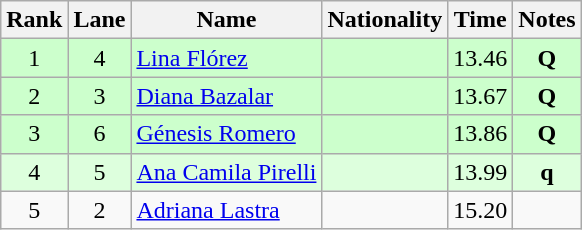<table class="wikitable sortable" style="text-align:center">
<tr>
<th>Rank</th>
<th>Lane</th>
<th>Name</th>
<th>Nationality</th>
<th>Time</th>
<th>Notes</th>
</tr>
<tr bgcolor=ccffcc>
<td>1</td>
<td>4</td>
<td align=left><a href='#'>Lina Flórez</a></td>
<td align=left></td>
<td>13.46</td>
<td><strong>Q</strong></td>
</tr>
<tr bgcolor=ccffcc>
<td>2</td>
<td>3</td>
<td align=left><a href='#'>Diana Bazalar</a></td>
<td align=left></td>
<td>13.67</td>
<td><strong>Q</strong></td>
</tr>
<tr bgcolor=ccffcc>
<td>3</td>
<td>6</td>
<td align=left><a href='#'>Génesis Romero</a></td>
<td align=left></td>
<td>13.86</td>
<td><strong>Q</strong></td>
</tr>
<tr bgcolor=ddffdd>
<td>4</td>
<td>5</td>
<td align=left><a href='#'>Ana Camila Pirelli</a></td>
<td align=left></td>
<td>13.99</td>
<td><strong>q</strong></td>
</tr>
<tr>
<td>5</td>
<td>2</td>
<td align=left><a href='#'>Adriana Lastra</a></td>
<td align=left></td>
<td>15.20</td>
<td></td>
</tr>
</table>
